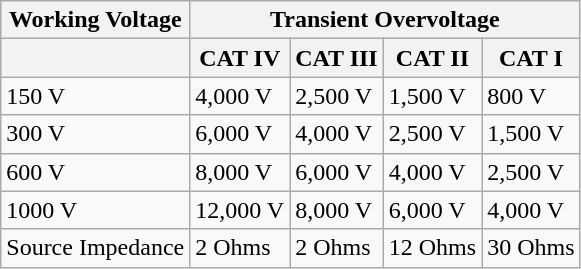<table class="wikitable">
<tr>
<th>Working Voltage</th>
<th colspan = "4">Transient Overvoltage</th>
</tr>
<tr>
<th></th>
<th>CAT IV</th>
<th>CAT III</th>
<th>CAT II</th>
<th>CAT I</th>
</tr>
<tr>
<td>150 V</td>
<td>4,000 V</td>
<td>2,500 V</td>
<td>1,500 V</td>
<td>800 V</td>
</tr>
<tr>
<td>300 V</td>
<td>6,000 V</td>
<td>4,000 V</td>
<td>2,500 V</td>
<td>1,500 V</td>
</tr>
<tr>
<td>600 V</td>
<td>8,000 V</td>
<td>6,000 V</td>
<td>4,000 V</td>
<td>2,500 V</td>
</tr>
<tr>
<td>1000 V</td>
<td>12,000 V</td>
<td>8,000 V</td>
<td>6,000 V</td>
<td>4,000 V</td>
</tr>
<tr>
<td>Source Impedance</td>
<td>2 Ohms</td>
<td>2 Ohms</td>
<td>12 Ohms</td>
<td>30 Ohms</td>
</tr>
</table>
